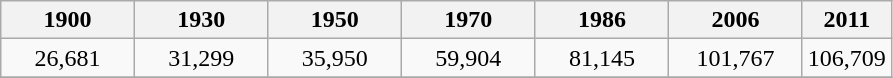<table class="wikitable">
<tr>
<th width="15%">1900</th>
<th width="15%">1930</th>
<th width="15%">1950</th>
<th width="15%">1970</th>
<th width="15%">1986</th>
<th width="15%">2006</th>
<th width="15%">2011</th>
</tr>
<tr>
<td align="center">26,681</td>
<td align="center">31,299</td>
<td align="center">35,950</td>
<td align="center">59,904</td>
<td align="center">81,145</td>
<td align="center">101,767</td>
<td align="center">106,709</td>
</tr>
<tr>
</tr>
</table>
